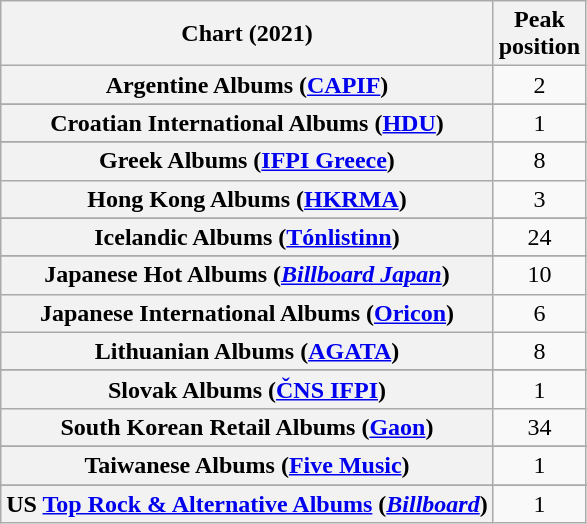<table class="wikitable sortable plainrowheaders" style="text-align:center">
<tr>
<th scope="col">Chart (2021)</th>
<th scope="col">Peak<br>position</th>
</tr>
<tr>
<th scope="row">Argentine Albums (<a href='#'>CAPIF</a>)</th>
<td>2</td>
</tr>
<tr>
</tr>
<tr>
</tr>
<tr>
</tr>
<tr>
</tr>
<tr>
</tr>
<tr>
<th scope="row">Croatian International Albums (<a href='#'>HDU</a>)</th>
<td>1</td>
</tr>
<tr>
</tr>
<tr>
</tr>
<tr>
</tr>
<tr>
</tr>
<tr>
</tr>
<tr>
</tr>
<tr>
<th scope="row">Greek Albums (<a href='#'>IFPI Greece</a>)</th>
<td>8</td>
</tr>
<tr>
<th scope="row">Hong Kong Albums (<a href='#'>HKRMA</a>)</th>
<td>3</td>
</tr>
<tr>
</tr>
<tr>
<th scope="row">Icelandic Albums (<a href='#'>Tónlistinn</a>)</th>
<td>24</td>
</tr>
<tr>
</tr>
<tr>
</tr>
<tr>
</tr>
<tr>
<th scope="row">Japanese Hot Albums (<em><a href='#'>Billboard Japan</a></em>)</th>
<td>10</td>
</tr>
<tr>
<th scope="row">Japanese International Albums (<a href='#'>Oricon</a>)</th>
<td>6</td>
</tr>
<tr>
<th scope="row">Lithuanian Albums (<a href='#'>AGATA</a>)</th>
<td>8</td>
</tr>
<tr>
</tr>
<tr>
</tr>
<tr>
</tr>
<tr>
</tr>
<tr>
</tr>
<tr>
<th scope="row">Slovak Albums (<a href='#'>ČNS IFPI</a>)</th>
<td>1</td>
</tr>
<tr>
<th scope="row">South Korean Retail Albums (<a href='#'>Gaon</a>)</th>
<td>34</td>
</tr>
<tr>
</tr>
<tr>
</tr>
<tr>
</tr>
<tr>
<th scope="row">Taiwanese Albums (<a href='#'>Five Music</a>)</th>
<td>1</td>
</tr>
<tr>
</tr>
<tr>
</tr>
<tr>
<th scope="row">US <a href='#'>Top Rock & Alternative Albums</a> (<em><a href='#'>Billboard</a></em>)</th>
<td>1</td>
</tr>
</table>
